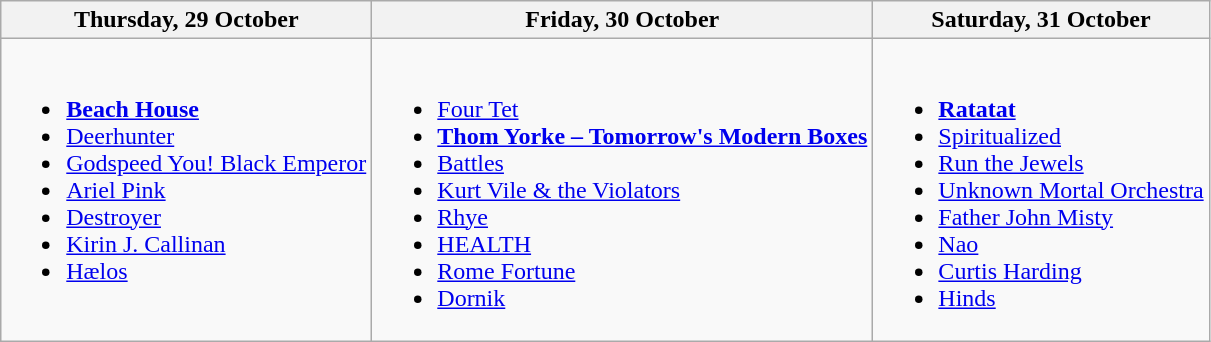<table class="wikitable">
<tr>
<th>Thursday, 29 October</th>
<th>Friday, 30 October</th>
<th>Saturday, 31 October</th>
</tr>
<tr valign="top">
<td><br><ul><li><strong><a href='#'>Beach House</a></strong></li><li><a href='#'>Deerhunter</a></li><li><a href='#'>Godspeed You! Black Emperor</a></li><li><a href='#'>Ariel Pink</a></li><li><a href='#'>Destroyer</a></li><li><a href='#'>Kirin J. Callinan</a></li><li><a href='#'>Hælos</a></li></ul></td>
<td><br><ul><li><a href='#'>Four Tet</a></li><li><strong><a href='#'>Thom Yorke – Tomorrow's Modern Boxes</a></strong></li><li><a href='#'>Battles</a></li><li><a href='#'>Kurt Vile & the Violators</a></li><li><a href='#'>Rhye</a></li><li><a href='#'>HEALTH</a></li><li><a href='#'>Rome Fortune</a></li><li><a href='#'>Dornik</a></li></ul></td>
<td><br><ul><li><strong><a href='#'>Ratatat</a></strong></li><li><a href='#'>Spiritualized</a></li><li><a href='#'>Run the Jewels</a></li><li><a href='#'>Unknown Mortal Orchestra</a></li><li><a href='#'>Father John Misty</a></li><li><a href='#'>Nao</a></li><li><a href='#'>Curtis Harding</a></li><li><a href='#'>Hinds</a></li></ul></td>
</tr>
</table>
